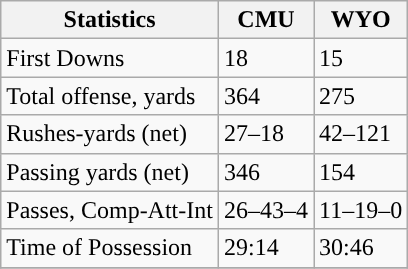<table class="wikitable">
<tr>
<th>Statistics</th>
<th>CMU</th>
<th>WYO</th>
</tr>
<tr>
<td>First Downs</td>
<td>18</td>
<td>15</td>
</tr>
<tr>
<td>Total offense, yards</td>
<td>364</td>
<td>275</td>
</tr>
<tr>
<td>Rushes-yards (net)</td>
<td>27–18</td>
<td>42–121</td>
</tr>
<tr>
<td>Passing yards (net)</td>
<td>346</td>
<td>154</td>
</tr>
<tr>
<td>Passes, Comp-Att-Int</td>
<td>26–43–4</td>
<td>11–19–0</td>
</tr>
<tr>
<td>Time of Possession</td>
<td>29:14</td>
<td>30:46</td>
</tr>
<tr>
</tr>
</table>
